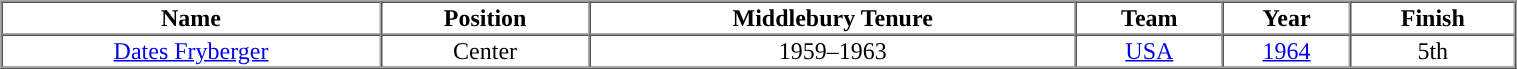<table cellpadding="1" border="1" cellspacing="0" width="80%">
<tr>
<th>Name</th>
<th>Position</th>
<th>Middlebury Tenure</th>
<th>Team</th>
<th>Year</th>
<th>Finish</th>
</tr>
<tr align="center">
<td><a href='#'>Dates Fryberger</a></td>
<td>Center</td>
<td>1959–1963</td>
<td> <a href='#'>USA</a></td>
<td><a href='#'>1964</a></td>
<td>5th</td>
</tr>
</table>
